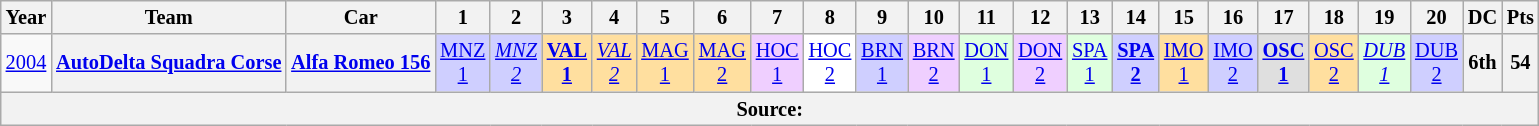<table class="wikitable" style="text-align:center; font-size:85%">
<tr>
<th>Year</th>
<th>Team</th>
<th>Car</th>
<th>1</th>
<th>2</th>
<th>3</th>
<th>4</th>
<th>5</th>
<th>6</th>
<th>7</th>
<th>8</th>
<th>9</th>
<th>10</th>
<th>11</th>
<th>12</th>
<th>13</th>
<th>14</th>
<th>15</th>
<th>16</th>
<th>17</th>
<th>18</th>
<th>19</th>
<th>20</th>
<th>DC</th>
<th>Pts</th>
</tr>
<tr>
<td><a href='#'>2004</a></td>
<th><a href='#'>AutoDelta Squadra Corse</a></th>
<th><a href='#'>Alfa Romeo 156</a></th>
<td style="background:#cfcfff;"><a href='#'>MNZ<br>1</a><br></td>
<td style="background:#cfcfff;"><em><a href='#'>MNZ<br>2</a></em><br></td>
<td style="background:#ffdf9f;"><strong><a href='#'>VAL<br>1</a></strong><br></td>
<td style="background:#ffdf9f;"><em><a href='#'>VAL<br>2</a></em><br></td>
<td style="background:#ffdf9f;"><a href='#'>MAG<br>1</a><br></td>
<td style="background:#ffdf9f;"><a href='#'>MAG<br>2</a><br></td>
<td style="background:#efcfff;"><a href='#'>HOC<br>1</a><br></td>
<td style="background:#ffffff;"><a href='#'>HOC<br>2</a><br></td>
<td style="background:#cfcfff;"><a href='#'>BRN<br>1</a><br></td>
<td style="background:#efcfff;"><a href='#'>BRN<br>2</a><br></td>
<td style="background:#dfffdf;"><a href='#'>DON<br>1</a><br></td>
<td style="background:#efcfff;"><a href='#'>DON<br>2</a><br></td>
<td style="background:#dfffdf;"><a href='#'>SPA<br>1</a><br></td>
<td style="background:#cfcfff;"><strong><a href='#'>SPA<br>2</a></strong><br></td>
<td style="background:#ffdf9f;"><a href='#'>IMO<br>1</a><br></td>
<td style="background:#cfcfff;"><a href='#'>IMO<br>2</a><br></td>
<td style="background:#dfdfdf;"><strong><a href='#'>OSC<br>1</a></strong><br></td>
<td style="background:#ffdf9f;"><a href='#'>OSC<br>2</a><br></td>
<td style="background:#dfffdf;"><em><a href='#'>DUB<br>1</a></em><br></td>
<td style="background:#cfcfff;"><a href='#'>DUB<br>2</a><br></td>
<th>6th</th>
<th>54</th>
</tr>
<tr>
<th colspan="25">Source:</th>
</tr>
</table>
